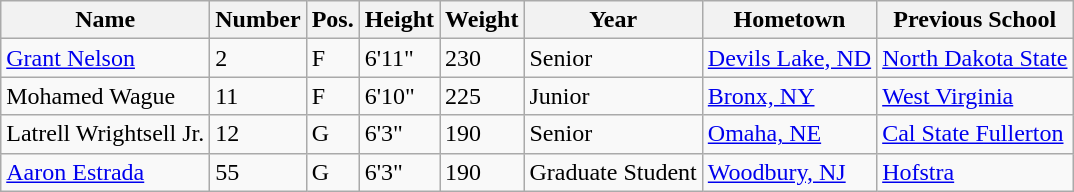<table class="wikitable sortable" border="1">
<tr>
<th>Name</th>
<th>Number</th>
<th>Pos.</th>
<th>Height</th>
<th>Weight</th>
<th>Year</th>
<th>Hometown</th>
<th class="unsortable">Previous School</th>
</tr>
<tr>
<td><a href='#'>Grant Nelson</a></td>
<td>2</td>
<td>F</td>
<td>6'11"</td>
<td>230</td>
<td>Senior</td>
<td><a href='#'>Devils Lake, ND</a></td>
<td><a href='#'>North Dakota State</a></td>
</tr>
<tr>
<td>Mohamed Wague</td>
<td>11</td>
<td>F</td>
<td>6'10"</td>
<td>225</td>
<td>Junior</td>
<td><a href='#'>Bronx, NY</a></td>
<td><a href='#'>West Virginia</a></td>
</tr>
<tr>
<td>Latrell Wrightsell Jr.</td>
<td>12</td>
<td>G</td>
<td>6'3"</td>
<td>190</td>
<td>Senior</td>
<td><a href='#'>Omaha, NE</a></td>
<td><a href='#'>Cal State Fullerton</a></td>
</tr>
<tr>
<td><a href='#'>Aaron Estrada</a></td>
<td>55</td>
<td>G</td>
<td>6'3"</td>
<td>190</td>
<td>Graduate Student</td>
<td><a href='#'>Woodbury, NJ</a></td>
<td><a href='#'>Hofstra</a></td>
</tr>
</table>
